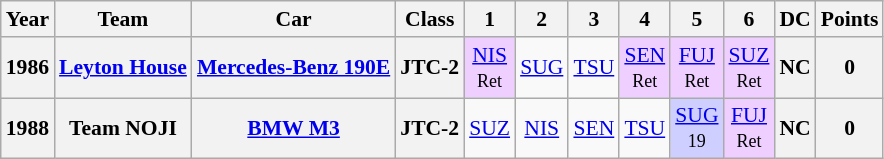<table class="wikitable" style="text-align:center; font-size:90%">
<tr>
<th>Year</th>
<th>Team</th>
<th>Car</th>
<th>Class</th>
<th>1</th>
<th>2</th>
<th>3</th>
<th>4</th>
<th>5</th>
<th>6</th>
<th>DC</th>
<th>Points</th>
</tr>
<tr>
<th>1986</th>
<th><a href='#'>Leyton House</a></th>
<th><a href='#'>Mercedes-Benz 190E</a></th>
<th>JTC-2</th>
<td bgcolor="#EFCFFF"><a href='#'>NIS</a><br><small>Ret</small></td>
<td><a href='#'>SUG</a></td>
<td><a href='#'>TSU</a></td>
<td bgcolor="#EFCFFF"><a href='#'>SEN</a><br><small>Ret</small></td>
<td bgcolor="#EFCFFF"><a href='#'>FUJ</a><br><small>Ret</small></td>
<td bgcolor="#EFCFFF"><a href='#'>SUZ</a><br><small>Ret</small></td>
<th>NC</th>
<th>0</th>
</tr>
<tr>
<th>1988</th>
<th>Team NOJI</th>
<th><a href='#'>BMW M3</a></th>
<th>JTC-2</th>
<td><a href='#'>SUZ</a></td>
<td><a href='#'>NIS</a></td>
<td><a href='#'>SEN</a></td>
<td><a href='#'>TSU</a></td>
<td bgcolor="#CFCFFF"><a href='#'>SUG</a><br><small>19</small></td>
<td bgcolor="#EFCFFF"><a href='#'>FUJ</a><br><small>Ret</small></td>
<th>NC</th>
<th>0</th>
</tr>
</table>
